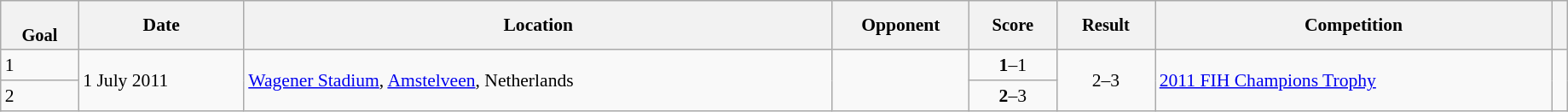<table class="wikitable sortable" style="font-size:90%" width=97%>
<tr>
<th style="font-size:95%;" data-sort-type=number><br>Goal</th>
<th align=center>Date</th>
<th>Location</th>
<th width=100>Opponent</th>
<th data-sort-type="number" style="font-size:95%">Score</th>
<th data-sort-type="number" style="font-size:95%">Result</th>
<th>Competition</th>
<th></th>
</tr>
<tr>
<td>1</td>
<td rowspan=2>1 July 2011</td>
<td rowspan=2><a href='#'>Wagener Stadium</a>, <a href='#'>Amstelveen</a>, Netherlands</td>
<td rowspan=2></td>
<td align="center"><strong>1</strong>–1</td>
<td rowspan=3; align="center">2–3</td>
<td rowspan=2><a href='#'>2011 FIH Champions Trophy</a></td>
<td rowspan=2></td>
</tr>
<tr>
<td>2</td>
<td align="center"><strong>2</strong>–3</td>
</tr>
</table>
